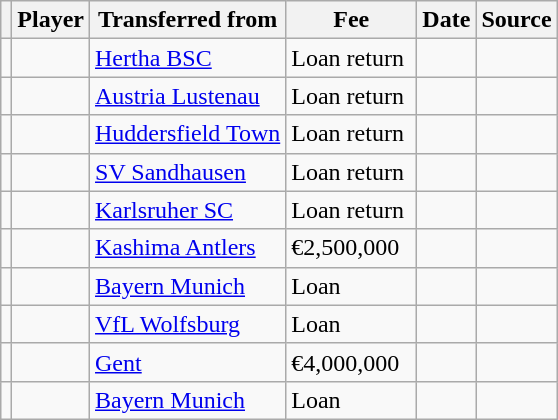<table class="wikitable plainrowheaders sortable">
<tr>
<th></th>
<th scope="col">Player</th>
<th>Transferred from</th>
<th style="width: 80px;">Fee</th>
<th scope="col">Date</th>
<th scope="col">Source</th>
</tr>
<tr>
<td align="center"></td>
<td></td>
<td> <a href='#'>Hertha BSC</a></td>
<td>Loan return</td>
<td></td>
<td></td>
</tr>
<tr>
<td align="center"></td>
<td></td>
<td> <a href='#'>Austria Lustenau</a></td>
<td>Loan return</td>
<td></td>
<td></td>
</tr>
<tr>
<td align="center"></td>
<td></td>
<td> <a href='#'>Huddersfield Town</a></td>
<td>Loan return</td>
<td></td>
<td></td>
</tr>
<tr>
<td align="center"></td>
<td></td>
<td> <a href='#'>SV Sandhausen</a></td>
<td>Loan return</td>
<td></td>
<td></td>
</tr>
<tr>
<td align="center"></td>
<td></td>
<td> <a href='#'>Karlsruher SC</a></td>
<td>Loan return</td>
<td></td>
<td></td>
</tr>
<tr>
<td align="center"></td>
<td></td>
<td> <a href='#'>Kashima Antlers</a></td>
<td>€2,500,000</td>
<td></td>
<td></td>
</tr>
<tr>
<td align="center"></td>
<td></td>
<td> <a href='#'>Bayern Munich</a></td>
<td>Loan</td>
<td></td>
<td></td>
</tr>
<tr>
<td align="center"></td>
<td></td>
<td> <a href='#'>VfL Wolfsburg</a></td>
<td>Loan</td>
<td></td>
<td></td>
</tr>
<tr>
<td align="center"></td>
<td></td>
<td> <a href='#'>Gent</a></td>
<td>€4,000,000</td>
<td></td>
<td></td>
</tr>
<tr>
<td align="center"></td>
<td></td>
<td> <a href='#'>Bayern Munich</a></td>
<td>Loan</td>
<td></td>
<td></td>
</tr>
</table>
